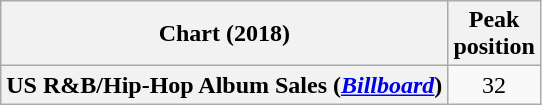<table class="wikitable sortable plainrowheaders" style="text-align:center">
<tr>
<th scope="col">Chart (2018)</th>
<th scope="col">Peak<br> position</th>
</tr>
<tr>
<th scope="row">US R&B/Hip-Hop Album Sales (<em><a href='#'>Billboard</a></em>)</th>
<td>32</td>
</tr>
</table>
